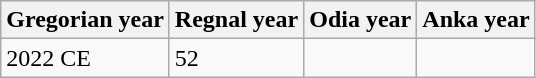<table class="wikitable">
<tr>
<th>Gregorian year</th>
<th>Regnal year</th>
<th>Odia year</th>
<th>Anka year</th>
</tr>
<tr>
<td>2022 CE</td>
<td>52</td>
<td><br></td>
<td><br></td>
</tr>
</table>
